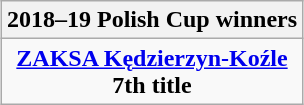<table class=wikitable style="text-align:center; margin:auto">
<tr>
<th>2018–19 Polish Cup winners</th>
</tr>
<tr>
<td><strong><a href='#'>ZAKSA Kędzierzyn-Koźle</a></strong><br><strong>7th title</strong></td>
</tr>
</table>
